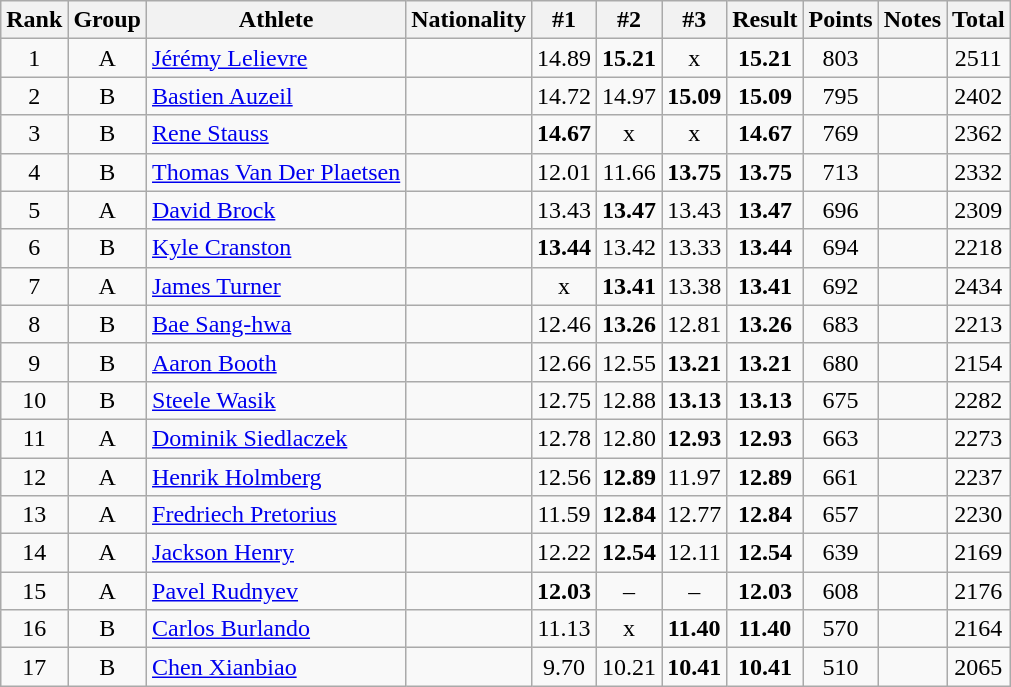<table class="wikitable sortable" style="text-align:center">
<tr>
<th>Rank</th>
<th>Group</th>
<th>Athlete</th>
<th>Nationality</th>
<th>#1</th>
<th>#2</th>
<th>#3</th>
<th>Result</th>
<th>Points</th>
<th>Notes</th>
<th>Total</th>
</tr>
<tr>
<td>1</td>
<td>A</td>
<td align=left><a href='#'>Jérémy Lelievre</a></td>
<td align=left></td>
<td>14.89</td>
<td><strong>15.21</strong></td>
<td>x</td>
<td><strong>15.21</strong></td>
<td>803</td>
<td></td>
<td>2511</td>
</tr>
<tr>
<td>2</td>
<td>B</td>
<td align=left><a href='#'>Bastien Auzeil</a></td>
<td align=left></td>
<td>14.72</td>
<td>14.97</td>
<td><strong>15.09</strong></td>
<td><strong>15.09</strong></td>
<td>795</td>
<td></td>
<td>2402</td>
</tr>
<tr>
<td>3</td>
<td>B</td>
<td align=left><a href='#'>Rene Stauss</a></td>
<td align=left></td>
<td><strong>14.67</strong></td>
<td>x</td>
<td>x</td>
<td><strong>14.67</strong></td>
<td>769</td>
<td></td>
<td>2362</td>
</tr>
<tr>
<td>4</td>
<td>B</td>
<td align=left><a href='#'>Thomas Van Der Plaetsen</a></td>
<td align=left></td>
<td>12.01</td>
<td>11.66</td>
<td><strong>13.75</strong></td>
<td><strong>13.75</strong></td>
<td>713</td>
<td></td>
<td>2332</td>
</tr>
<tr>
<td>5</td>
<td>A</td>
<td align=left><a href='#'>David Brock</a></td>
<td align=left></td>
<td>13.43</td>
<td><strong>13.47</strong></td>
<td>13.43</td>
<td><strong>13.47</strong></td>
<td>696</td>
<td></td>
<td>2309</td>
</tr>
<tr>
<td>6</td>
<td>B</td>
<td align=left><a href='#'>Kyle Cranston</a></td>
<td align=left></td>
<td><strong>13.44</strong></td>
<td>13.42</td>
<td>13.33</td>
<td><strong>13.44</strong></td>
<td>694</td>
<td></td>
<td>2218</td>
</tr>
<tr>
<td>7</td>
<td>A</td>
<td align=left><a href='#'>James Turner</a></td>
<td align=left></td>
<td>x</td>
<td><strong>13.41</strong></td>
<td>13.38</td>
<td><strong>13.41</strong></td>
<td>692</td>
<td></td>
<td>2434</td>
</tr>
<tr>
<td>8</td>
<td>B</td>
<td align=left><a href='#'>Bae Sang-hwa</a></td>
<td align=left></td>
<td>12.46</td>
<td><strong>13.26</strong></td>
<td>12.81</td>
<td><strong>13.26</strong></td>
<td>683</td>
<td></td>
<td>2213</td>
</tr>
<tr>
<td>9</td>
<td>B</td>
<td align=left><a href='#'>Aaron Booth</a></td>
<td align=left></td>
<td>12.66</td>
<td>12.55</td>
<td><strong>13.21</strong></td>
<td><strong>13.21</strong></td>
<td>680</td>
<td></td>
<td>2154</td>
</tr>
<tr>
<td>10</td>
<td>B</td>
<td align=left><a href='#'>Steele Wasik</a></td>
<td align=left></td>
<td>12.75</td>
<td>12.88</td>
<td><strong>13.13</strong></td>
<td><strong>13.13</strong></td>
<td>675</td>
<td></td>
<td>2282</td>
</tr>
<tr>
<td>11</td>
<td>A</td>
<td align=left><a href='#'>Dominik Siedlaczek</a></td>
<td align=left></td>
<td>12.78</td>
<td>12.80</td>
<td><strong>12.93</strong></td>
<td><strong>12.93</strong></td>
<td>663</td>
<td></td>
<td>2273</td>
</tr>
<tr>
<td>12</td>
<td>A</td>
<td align=left><a href='#'>Henrik Holmberg</a></td>
<td align=left></td>
<td>12.56</td>
<td><strong>12.89</strong></td>
<td>11.97</td>
<td><strong>12.89</strong></td>
<td>661</td>
<td></td>
<td>2237</td>
</tr>
<tr>
<td>13</td>
<td>A</td>
<td align=left><a href='#'>Fredriech Pretorius</a></td>
<td align=left></td>
<td>11.59</td>
<td><strong>12.84</strong></td>
<td>12.77</td>
<td><strong>12.84</strong></td>
<td>657</td>
<td></td>
<td>2230</td>
</tr>
<tr>
<td>14</td>
<td>A</td>
<td align=left><a href='#'>Jackson Henry</a></td>
<td align=left></td>
<td>12.22</td>
<td><strong>12.54</strong></td>
<td>12.11</td>
<td><strong>12.54</strong></td>
<td>639</td>
<td></td>
<td>2169</td>
</tr>
<tr>
<td>15</td>
<td>A</td>
<td align=left><a href='#'>Pavel Rudnyev</a></td>
<td align=left></td>
<td><strong>12.03</strong></td>
<td>–</td>
<td>–</td>
<td><strong>12.03</strong></td>
<td>608</td>
<td></td>
<td>2176</td>
</tr>
<tr>
<td>16</td>
<td>B</td>
<td align=left><a href='#'>Carlos Burlando</a></td>
<td align=left></td>
<td>11.13</td>
<td>x</td>
<td><strong>11.40</strong></td>
<td><strong>11.40</strong></td>
<td>570</td>
<td></td>
<td>2164</td>
</tr>
<tr>
<td>17</td>
<td>B</td>
<td align=left><a href='#'>Chen Xianbiao</a></td>
<td align=left></td>
<td>9.70</td>
<td>10.21</td>
<td><strong>10.41</strong></td>
<td><strong>10.41</strong></td>
<td>510</td>
<td></td>
<td>2065</td>
</tr>
</table>
